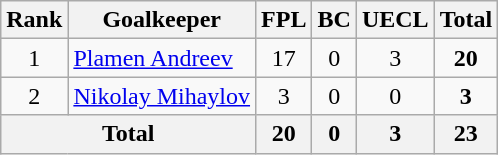<table class="wikitable" style="text-align:center;">
<tr>
<th>Rank</th>
<th>Goalkeeper</th>
<th><abbr>FPL</abbr></th>
<th><abbr>BC</abbr></th>
<th><abbr>UECL</abbr></th>
<th>Total</th>
</tr>
<tr>
<td>1</td>
<td align=left> <a href='#'>Plamen Andreev</a></td>
<td>17</td>
<td>0</td>
<td>3</td>
<td><strong>20</strong></td>
</tr>
<tr>
<td>2</td>
<td align=left> <a href='#'>Nikolay Mihaylov</a></td>
<td>3</td>
<td>0</td>
<td>0</td>
<td><strong>3</strong></td>
</tr>
<tr>
<th colspan=2>Total</th>
<th>20</th>
<th>0</th>
<th>3</th>
<th>23</th>
</tr>
</table>
